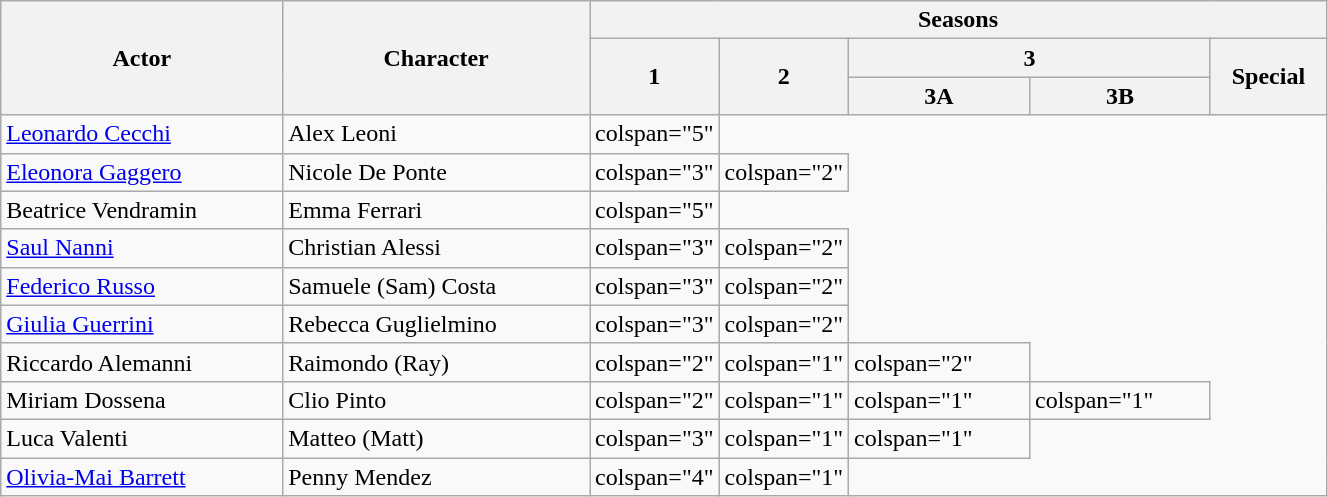<table class="wikitable" width="70%">
<tr>
<th rowspan="3">Actor</th>
<th rowspan="3">Character</th>
<th colspan="5">Seasons</th>
</tr>
<tr>
<th rowspan="2" style="width:70px;">1</th>
<th rowspan="2" style="width:70px;">2</th>
<th colspan="2" style="width:70px;">3</th>
<th rowspan="2" style="width:70px;">Special</th>
</tr>
<tr>
<th>3A</th>
<th>3B</th>
</tr>
<tr>
<td><a href='#'>Leonardo Cecchi</a></td>
<td>Alex Leoni</td>
<td>colspan="5" </td>
</tr>
<tr>
<td><a href='#'>Eleonora Gaggero</a></td>
<td>Nicole De Ponte</td>
<td>colspan="3" </td>
<td>colspan="2" </td>
</tr>
<tr>
<td>Beatrice Vendramin</td>
<td>Emma Ferrari</td>
<td>colspan="5" </td>
</tr>
<tr>
<td><a href='#'>Saul Nanni</a></td>
<td>Christian Alessi</td>
<td>colspan="3" </td>
<td>colspan="2" </td>
</tr>
<tr>
<td><a href='#'>Federico Russo</a></td>
<td>Samuele (Sam) Costa</td>
<td>colspan="3" </td>
<td>colspan="2" </td>
</tr>
<tr>
<td><a href='#'>Giulia Guerrini</a></td>
<td>Rebecca Guglielmino</td>
<td>colspan="3" </td>
<td>colspan="2" </td>
</tr>
<tr>
<td>Riccardo Alemanni</td>
<td>Raimondo (Ray)</td>
<td>colspan="2" </td>
<td>colspan="1" </td>
<td>colspan="2" </td>
</tr>
<tr>
<td>Miriam Dossena</td>
<td>Clio Pinto</td>
<td>colspan="2" </td>
<td>colspan="1" </td>
<td>colspan="1" </td>
<td>colspan="1" </td>
</tr>
<tr>
<td>Luca Valenti</td>
<td>Matteo (Matt)</td>
<td>colspan="3" </td>
<td>colspan="1" </td>
<td>colspan="1" </td>
</tr>
<tr>
<td><a href='#'>Olivia-Mai Barrett</a></td>
<td>Penny Mendez</td>
<td>colspan="4" </td>
<td>colspan="1" </td>
</tr>
</table>
